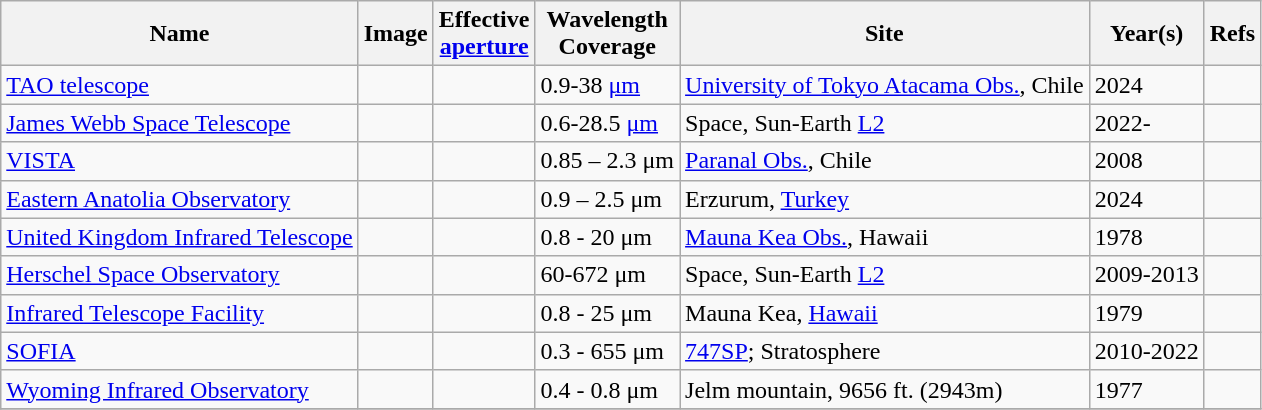<table class="wikitable sortable">
<tr>
<th>Name</th>
<th class="unsortable">Image</th>
<th>Effective <br><a href='#'>aperture</a></th>
<th>Wavelength<br> Coverage</th>
<th>Site</th>
<th>Year(s)</th>
<th>Refs</th>
</tr>
<tr>
<td><a href='#'>TAO telescope</a></td>
<td></td>
<td></td>
<td>0.9-38 <a href='#'>μm</a></td>
<td><a href='#'>University of Tokyo Atacama Obs.</a>, Chile</td>
<td>2024</td>
<td></td>
</tr>
<tr>
<td><a href='#'>James Webb Space Telescope</a></td>
<td></td>
<td></td>
<td>0.6-28.5 <a href='#'>μm</a></td>
<td>Space, Sun-Earth <a href='#'>L2</a></td>
<td>2022-</td>
<td></td>
</tr>
<tr>
<td><a href='#'>VISTA</a></td>
<td></td>
<td></td>
<td>0.85 – 2.3 μm</td>
<td><a href='#'>Paranal Obs.</a>, Chile</td>
<td>2008</td>
<td></td>
</tr>
<tr>
<td><a href='#'>Eastern Anatolia Observatory</a></td>
<td></td>
<td></td>
<td>0.9 – 2.5 μm</td>
<td>Erzurum, <a href='#'>Turkey</a></td>
<td>2024</td>
<td></td>
</tr>
<tr>
<td><a href='#'>United Kingdom Infrared Telescope</a></td>
<td></td>
<td></td>
<td>0.8 - 20 μm</td>
<td><a href='#'>Mauna Kea Obs.</a>, Hawaii</td>
<td>1978</td>
<td></td>
</tr>
<tr>
<td><a href='#'>Herschel Space Observatory</a></td>
<td></td>
<td></td>
<td>60-672 μm</td>
<td>Space, Sun-Earth <a href='#'>L2</a></td>
<td>2009-2013</td>
<td></td>
</tr>
<tr>
<td><a href='#'>Infrared Telescope Facility</a></td>
<td></td>
<td></td>
<td>0.8 - 25 μm</td>
<td>Mauna Kea, <a href='#'>Hawaii</a></td>
<td>1979</td>
<td></td>
</tr>
<tr>
<td><a href='#'>SOFIA</a></td>
<td></td>
<td></td>
<td>0.3 - 655 μm</td>
<td><a href='#'>747SP</a>; Stratosphere</td>
<td>2010-2022</td>
<td></td>
</tr>
<tr>
<td><a href='#'>Wyoming Infrared Observatory</a></td>
<td></td>
<td></td>
<td>0.4 - 0.8 μm</td>
<td>Jelm mountain, 9656 ft. (2943m)</td>
<td>1977</td>
<td></td>
</tr>
<tr>
</tr>
</table>
